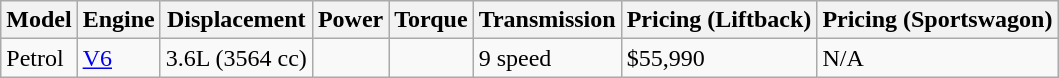<table class="wikitable">
<tr>
<th>Model</th>
<th>Engine</th>
<th>Displacement</th>
<th>Power</th>
<th>Torque</th>
<th>Transmission</th>
<th>Pricing (Liftback)</th>
<th>Pricing (Sportswagon)</th>
</tr>
<tr>
<td>Petrol</td>
<td><a href='#'>V6</a></td>
<td>3.6L (3564 cc)</td>
<td></td>
<td></td>
<td>9 speed</td>
<td>$55,990</td>
<td>N/A</td>
</tr>
</table>
